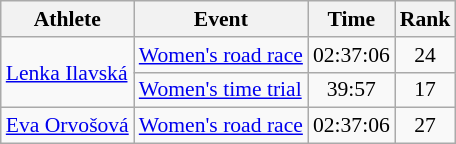<table class=wikitable style="font-size:90%">
<tr>
<th>Athlete</th>
<th>Event</th>
<th>Time</th>
<th>Rank</th>
</tr>
<tr align=center>
<td align=left rowspan=2><a href='#'>Lenka Ilavská</a></td>
<td align=left><a href='#'>Women's road race</a></td>
<td>02:37:06</td>
<td>24</td>
</tr>
<tr align=center>
<td align=left><a href='#'>Women's time trial</a></td>
<td>39:57</td>
<td>17</td>
</tr>
<tr align=center>
<td align=left><a href='#'>Eva Orvošová</a></td>
<td align=left><a href='#'>Women's road race</a></td>
<td>02:37:06</td>
<td>27</td>
</tr>
</table>
